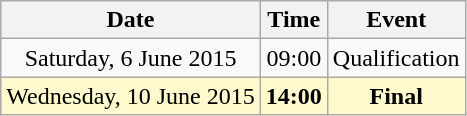<table class ="wikitable" style="text-align:center;">
<tr>
<th>Date</th>
<th>Time</th>
<th>Event</th>
</tr>
<tr>
<td>Saturday, 6 June 2015</td>
<td>09:00</td>
<td>Qualification</td>
</tr>
<tr style="background-color:lemonchiffon;">
<td>Wednesday, 10 June 2015</td>
<td><strong>14:00</strong></td>
<td><strong>Final</strong></td>
</tr>
</table>
